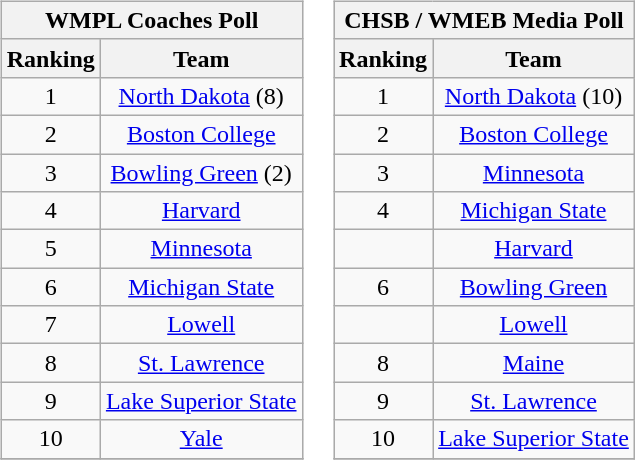<table>
<tr style="vertical-align:top;">
<td><br><table class="wikitable" style="text-align:center;">
<tr>
<th colspan=2><strong>WMPL Coaches Poll</strong></th>
</tr>
<tr>
<th>Ranking</th>
<th>Team</th>
</tr>
<tr>
<td>1</td>
<td><a href='#'>North Dakota</a> (8)</td>
</tr>
<tr>
<td>2</td>
<td><a href='#'>Boston College</a></td>
</tr>
<tr>
<td>3</td>
<td><a href='#'>Bowling Green</a> (2)</td>
</tr>
<tr>
<td>4</td>
<td><a href='#'>Harvard</a></td>
</tr>
<tr>
<td>5</td>
<td><a href='#'>Minnesota</a></td>
</tr>
<tr>
<td>6</td>
<td><a href='#'>Michigan State</a></td>
</tr>
<tr>
<td>7</td>
<td><a href='#'>Lowell</a></td>
</tr>
<tr>
<td>8</td>
<td><a href='#'>St. Lawrence</a></td>
</tr>
<tr>
<td>9</td>
<td><a href='#'>Lake Superior State</a></td>
</tr>
<tr>
<td>10</td>
<td><a href='#'>Yale</a></td>
</tr>
<tr>
</tr>
</table>
</td>
<td><br><table class="wikitable" style="text-align:center;">
<tr>
<th colspan=2><strong>CHSB / WMEB Media Poll</strong></th>
</tr>
<tr>
<th>Ranking</th>
<th>Team</th>
</tr>
<tr>
<td>1</td>
<td><a href='#'>North Dakota</a> (10)</td>
</tr>
<tr>
<td>2</td>
<td><a href='#'>Boston College</a></td>
</tr>
<tr>
<td>3</td>
<td><a href='#'>Minnesota</a></td>
</tr>
<tr>
<td>4</td>
<td><a href='#'>Michigan State</a></td>
</tr>
<tr>
<td></td>
<td><a href='#'>Harvard</a></td>
</tr>
<tr>
<td>6</td>
<td><a href='#'>Bowling Green</a></td>
</tr>
<tr>
<td></td>
<td><a href='#'>Lowell</a></td>
</tr>
<tr>
<td>8</td>
<td><a href='#'>Maine</a></td>
</tr>
<tr>
<td>9</td>
<td><a href='#'>St. Lawrence</a></td>
</tr>
<tr>
<td>10</td>
<td><a href='#'>Lake Superior State</a></td>
</tr>
<tr>
</tr>
</table>
</td>
</tr>
</table>
